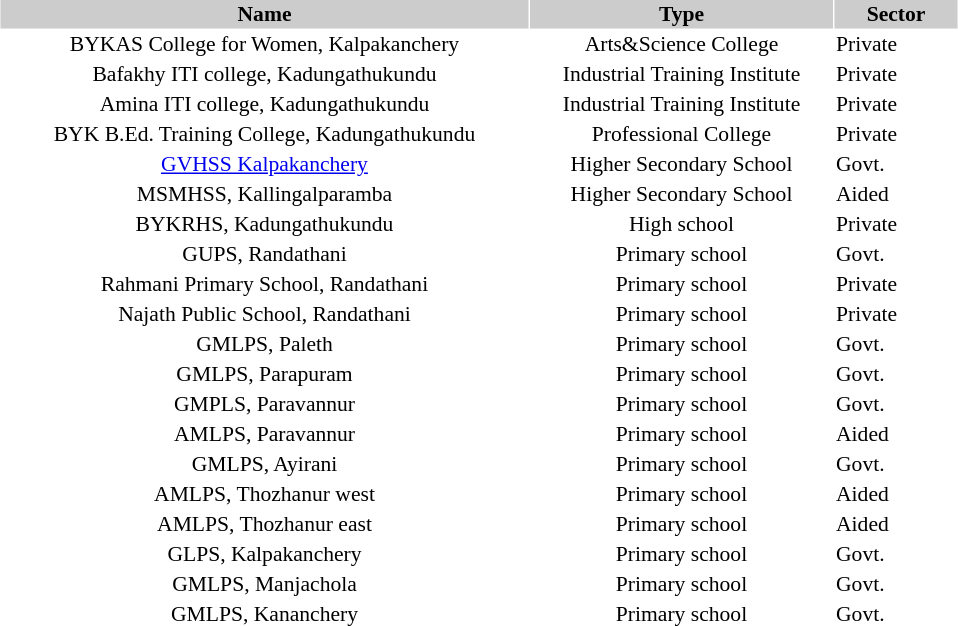<table class="toccolours" cellspacing="1" cellpadding="1" style="margin-right: .5em; margin-top: .4em; font-size: 90%">
<tr>
</tr>
<tr bgcolor="#cccccc" valign="top">
<th style="width:350px;">Name</th>
<th style="width:200px;">Type</th>
<th style="width:80px;">Sector</th>
</tr>
<tr>
<td style="text-align: center;">BYKAS College for Women, Kalpakanchery</td>
<td style="text-align: center;">Arts&Science College</td>
<td>Private</td>
</tr>
<tr>
<td style="text-align: center;">Bafakhy ITI college, Kadungathukundu</td>
<td style="text-align: center;">Industrial Training Institute</td>
<td>Private</td>
</tr>
<tr>
<td style="text-align: center;">Amina ITI college, Kadungathukundu</td>
<td style="text-align: center;">Industrial Training Institute</td>
<td>Private</td>
</tr>
<tr>
<td style="text-align: center;">BYK B.Ed. Training College, Kadungathukundu</td>
<td style="text-align: center;">Professional College</td>
<td>Private</td>
</tr>
<tr>
<td style="text-align: center;"><a href='#'>GVHSS Kalpakanchery</a></td>
<td style="text-align: center;">Higher Secondary School</td>
<td>Govt.</td>
</tr>
<tr>
<td style="text-align: center;">MSMHSS, Kallingalparamba</td>
<td style="text-align: center;">Higher Secondary School</td>
<td>Aided</td>
</tr>
<tr>
<td style="text-align: center;">BYKRHS, Kadungathukundu</td>
<td style="text-align: center;">High school</td>
<td>Private</td>
</tr>
<tr>
<td style="text-align: center;">GUPS, Randathani</td>
<td style="text-align: center;">Primary school</td>
<td>Govt.</td>
</tr>
<tr>
<td style="text-align: center;">Rahmani Primary School, Randathani</td>
<td style="text-align: center;">Primary school</td>
<td>Private</td>
</tr>
<tr>
<td style="text-align: center;">Najath Public School, Randathani</td>
<td style="text-align: center;">Primary school</td>
<td>Private</td>
</tr>
<tr>
<td style="text-align: center;">GMLPS, Paleth</td>
<td style="text-align: center;">Primary school</td>
<td>Govt.</td>
</tr>
<tr>
<td style="text-align: center;">GMLPS, Parapuram</td>
<td style="text-align: center;">Primary school</td>
<td>Govt.</td>
</tr>
<tr>
<td style="text-align: center;">GMPLS, Paravannur</td>
<td style="text-align: center;">Primary school</td>
<td>Govt.</td>
</tr>
<tr>
<td style="text-align: center;">AMLPS, Paravannur</td>
<td style="text-align: center;">Primary school</td>
<td>Aided</td>
</tr>
<tr>
<td style="text-align: center;">GMLPS, Ayirani</td>
<td style="text-align: center;">Primary school</td>
<td>Govt.</td>
</tr>
<tr>
<td style="text-align: center;">AMLPS, Thozhanur west</td>
<td style="text-align: center;">Primary school</td>
<td>Aided</td>
</tr>
<tr>
<td style="text-align: center;">AMLPS, Thozhanur east</td>
<td style="text-align: center;">Primary school</td>
<td>Aided</td>
</tr>
<tr>
<td style="text-align: center;">GLPS, Kalpakanchery</td>
<td style="text-align: center;">Primary school</td>
<td>Govt.</td>
</tr>
<tr>
<td style="text-align: center;">GMLPS, Manjachola</td>
<td style="text-align: center;">Primary school</td>
<td>Govt.</td>
</tr>
<tr>
<td style="text-align: center;">GMLPS, Kananchery</td>
<td style="text-align: center;">Primary school</td>
<td>Govt.</td>
</tr>
</table>
